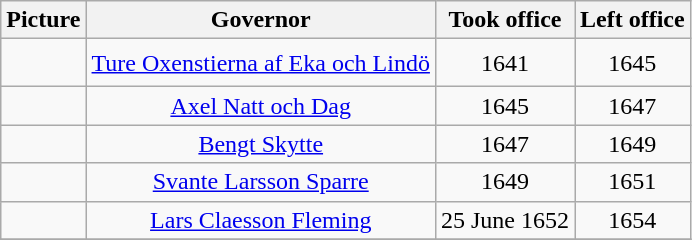<table class="wikitable" style="text-align:center;">
<tr>
<th>Picture</th>
<th>Governor</th>
<th>Took office</th>
<th>Left office</th>
</tr>
<tr style="height:2em;">
<td></td>
<td><a href='#'>Ture Oxenstierna af Eka och Lindö</a></td>
<td>1641</td>
<td>1645</td>
</tr>
<tr>
<td></td>
<td><a href='#'>Axel Natt och Dag</a></td>
<td>1645</td>
<td>1647</td>
</tr>
<tr>
<td></td>
<td><a href='#'>Bengt Skytte</a></td>
<td>1647</td>
<td>1649</td>
</tr>
<tr>
<td></td>
<td><a href='#'>Svante Larsson Sparre</a></td>
<td>1649</td>
<td>1651</td>
</tr>
<tr>
<td></td>
<td><a href='#'>Lars Claesson Fleming</a></td>
<td>25 June 1652</td>
<td>1654</td>
</tr>
<tr>
</tr>
</table>
